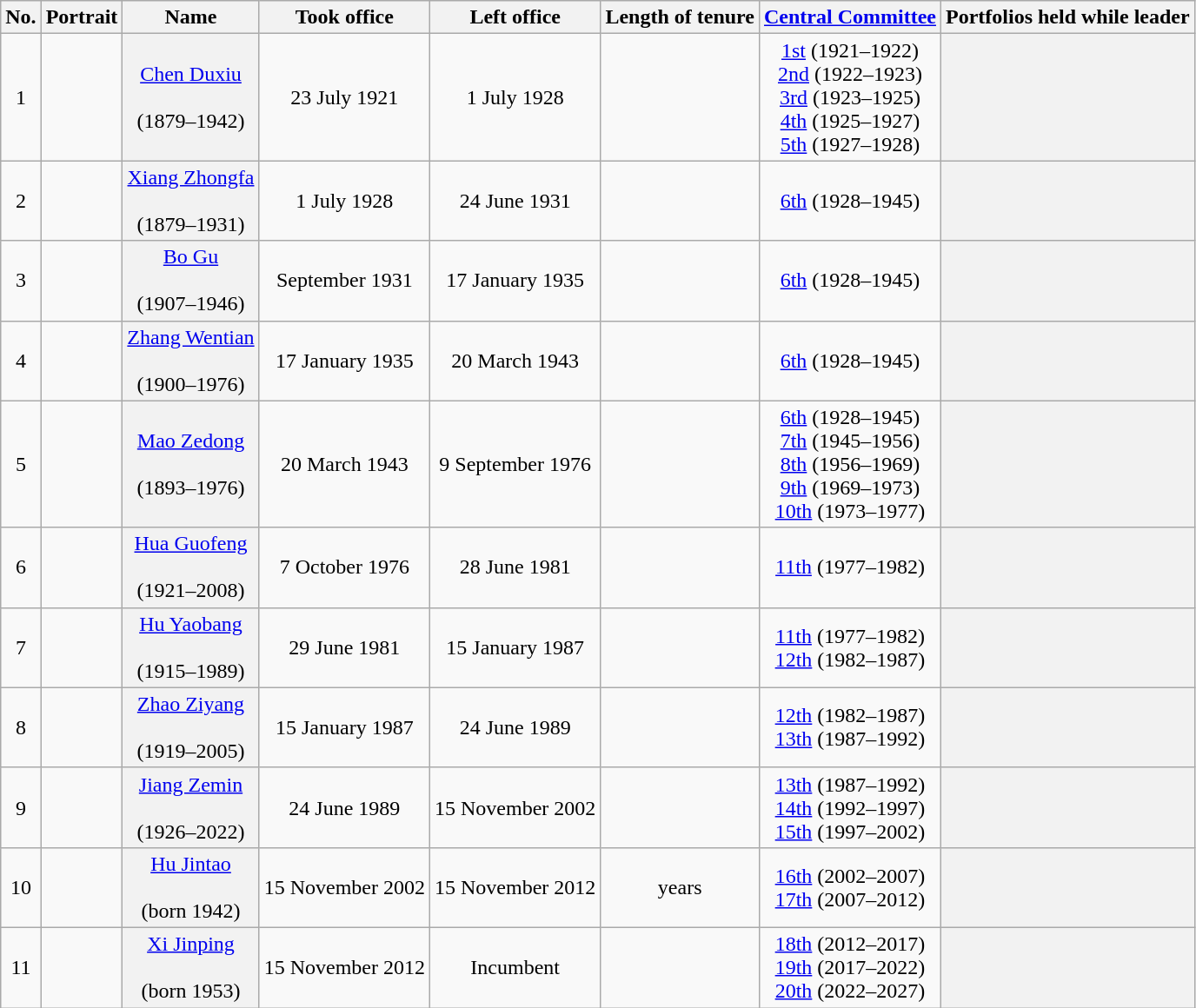<table class="wikitable sortable" style="text-align:center">
<tr>
<th scope="col">No.</th>
<th scope="col">Portrait</th>
<th scope="col">Name<br></th>
<th scope="col">Took office</th>
<th scope="col">Left office</th>
<th scope="col">Length of tenure</th>
<th scope="col"><a href='#'>Central Committee</a></th>
<th scope="col">Portfolios held while leader</th>
</tr>
<tr>
<td>1</td>
<td></td>
<th scope="row" style="font-weight:normal"><a href='#'>Chen Duxiu</a><br><br>(1879–1942)</th>
<td>23 July 1921</td>
<td>1 July 1928</td>
<td></td>
<td><a href='#'>1st</a> (1921–1922)<br><a href='#'>2nd</a> (1922–1923)<br><a href='#'>3rd</a> (1923–1925)<br><a href='#'>4th</a> (1925–1927)<br><a href='#'>5th</a> (1927–1928)</td>
<th style="font-size:90%; font-weight:normal; line-height:normal; text-align:left"></th>
</tr>
<tr>
<td>2</td>
<td></td>
<th scope="row" style="font-weight:normal"><a href='#'>Xiang Zhongfa</a><br><br>(1879–1931)</th>
<td>1 July 1928</td>
<td>24 June 1931</td>
<td></td>
<td><a href='#'>6th</a> (1928–1945)</td>
<th style="font-size:90%; font-weight:normal; line-height:normal; text-align:left"></th>
</tr>
<tr>
<td>3</td>
<td></td>
<th scope="row" style="font-weight:normal"><a href='#'>Bo Gu</a><br><br>(1907–1946)</th>
<td>September 1931</td>
<td>17 January 1935</td>
<td></td>
<td><a href='#'>6th</a> (1928–1945)</td>
<th style="font-size:90%; font-weight:normal; line-height:normal; text-align:left"></th>
</tr>
<tr>
<td>4</td>
<td></td>
<th scope="row" style="font-weight:normal"><a href='#'>Zhang Wentian</a><br><br>(1900–1976)</th>
<td>17 January 1935</td>
<td>20 March 1943</td>
<td></td>
<td><a href='#'>6th</a> (1928–1945)</td>
<th style="font-size:90%; font-weight:normal; line-height:normal; text-align:left"></th>
</tr>
<tr>
<td>5</td>
<td></td>
<th scope="row" style="font-weight:normal"><a href='#'>Mao Zedong</a><br><br>(1893–1976)</th>
<td>20 March 1943</td>
<td>9 September 1976</td>
<td></td>
<td><a href='#'>6th</a> (1928–1945)<br><a href='#'>7th</a> (1945–1956)<br><a href='#'>8th</a> (1956–1969)<br><a href='#'>9th</a> (1969–1973)<br><a href='#'>10th</a> (1973–1977)</td>
<th style="font-size:90%; font-weight:normal; line-height:normal; text-align:left"></th>
</tr>
<tr>
<td>6</td>
<td></td>
<th scope="row" style="font-weight:normal"><a href='#'>Hua Guofeng</a><br><br>(1921–2008)</th>
<td>7 October 1976</td>
<td>28 June 1981</td>
<td></td>
<td><a href='#'>11th</a> (1977–1982)</td>
<th style="font-size:90%; font-weight:normal; line-height:normal; text-align:left"></th>
</tr>
<tr>
<td>7</td>
<td></td>
<th scope="row" style="font-weight:normal"><a href='#'>Hu Yaobang</a><br><br>(1915–1989)</th>
<td>29 June 1981</td>
<td>15 January 1987</td>
<td></td>
<td><a href='#'>11th</a> (1977–1982)<br><a href='#'>12th</a> (1982–1987)</td>
<th style="font-size:90%; font-weight:normal; line-height:normal; text-align:left"></th>
</tr>
<tr>
<td>8</td>
<td></td>
<th scope="row" style="font-weight:normal"><a href='#'>Zhao Ziyang</a><br><br>(1919–2005)</th>
<td>15 January 1987</td>
<td>24 June 1989</td>
<td></td>
<td><a href='#'>12th</a> (1982–1987)<br><a href='#'>13th</a> (1987–1992)</td>
<th style="font-size:90%; font-weight:normal; line-height:normal; text-align:left"></th>
</tr>
<tr>
<td>9</td>
<td></td>
<th scope="row" style="font-weight:normal"><a href='#'>Jiang Zemin</a><br><br>(1926–2022)</th>
<td>24 June 1989</td>
<td>15 November 2002</td>
<td></td>
<td><a href='#'>13th</a> (1987–1992)<br><a href='#'>14th</a> (1992–1997)<br><a href='#'>15th</a> (1997–2002)</td>
<th style="font-size:90%; font-weight:normal; line-height:normal; text-align:left"></th>
</tr>
<tr>
<td>10</td>
<td></td>
<th scope="row" style="font-weight:normal"><a href='#'>Hu Jintao</a><br><br>(born 1942)</th>
<td>15 November 2002</td>
<td>15 November 2012</td>
<td> years</td>
<td><a href='#'>16th</a> (2002–2007)<br><a href='#'>17th</a> (2007–2012)</td>
<th style="font-size:90%; font-weight:normal; line-height:normal; text-align:left"></th>
</tr>
<tr>
<td>11</td>
<td></td>
<th scope="row" style="font-weight:normal"><a href='#'>Xi Jinping</a><br><br>(born 1953)</th>
<td>15 November 2012</td>
<td>Incumbent</td>
<td></td>
<td><a href='#'>18th</a> (2012–2017)<br><a href='#'>19th</a> (2017–2022)<br><a href='#'>20th</a> (2022–2027)</td>
<th style="font-size:90%; font-weight:normal; line-height:normal; text-align:left"></th>
</tr>
</table>
